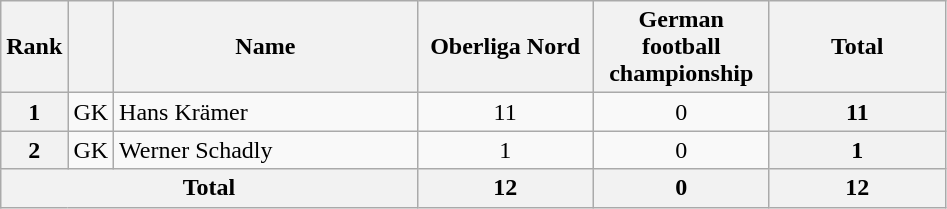<table class="wikitable" style="text-align:center;">
<tr>
<th>Rank</th>
<th></th>
<th width=195>Name</th>
<th width=110>Oberliga Nord</th>
<th width=110>German football championship</th>
<th width=110>Total</th>
</tr>
<tr>
<th>1</th>
<td>GK</td>
<td align="left"> Hans Krämer</td>
<td>11</td>
<td>0</td>
<th>11</th>
</tr>
<tr>
<th>2</th>
<td>GK</td>
<td align="left"> Werner Schadly</td>
<td>1</td>
<td>0</td>
<th>1</th>
</tr>
<tr>
<th colspan="3">Total</th>
<th>12</th>
<th>0</th>
<th>12</th>
</tr>
</table>
